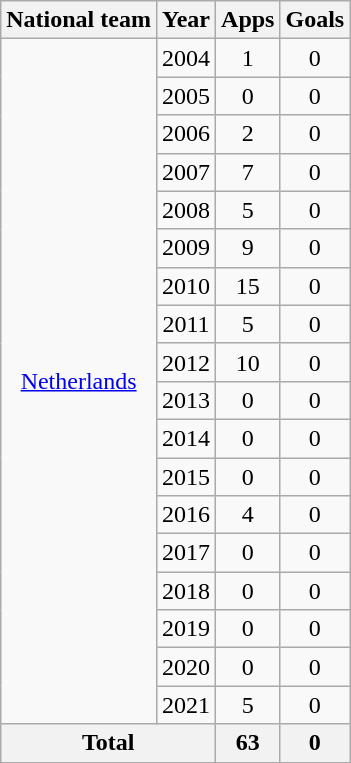<table class="wikitable" style="text-align:center">
<tr>
<th>National team</th>
<th>Year</th>
<th>Apps</th>
<th>Goals</th>
</tr>
<tr>
<td rowspan="18"><a href='#'>Netherlands</a></td>
<td>2004</td>
<td>1</td>
<td>0</td>
</tr>
<tr>
<td>2005</td>
<td>0</td>
<td>0</td>
</tr>
<tr>
<td>2006</td>
<td>2</td>
<td>0</td>
</tr>
<tr>
<td>2007</td>
<td>7</td>
<td>0</td>
</tr>
<tr>
<td>2008</td>
<td>5</td>
<td>0</td>
</tr>
<tr>
<td>2009</td>
<td>9</td>
<td>0</td>
</tr>
<tr>
<td>2010</td>
<td>15</td>
<td>0</td>
</tr>
<tr>
<td>2011</td>
<td>5</td>
<td>0</td>
</tr>
<tr>
<td>2012</td>
<td>10</td>
<td>0</td>
</tr>
<tr>
<td>2013</td>
<td>0</td>
<td>0</td>
</tr>
<tr>
<td>2014</td>
<td>0</td>
<td>0</td>
</tr>
<tr>
<td>2015</td>
<td>0</td>
<td>0</td>
</tr>
<tr>
<td>2016</td>
<td>4</td>
<td>0</td>
</tr>
<tr>
<td>2017</td>
<td>0</td>
<td>0</td>
</tr>
<tr>
<td>2018</td>
<td>0</td>
<td>0</td>
</tr>
<tr>
<td>2019</td>
<td>0</td>
<td>0</td>
</tr>
<tr>
<td>2020</td>
<td>0</td>
<td>0</td>
</tr>
<tr>
<td>2021</td>
<td>5</td>
<td>0</td>
</tr>
<tr>
<th colspan="2">Total</th>
<th>63</th>
<th>0</th>
</tr>
</table>
